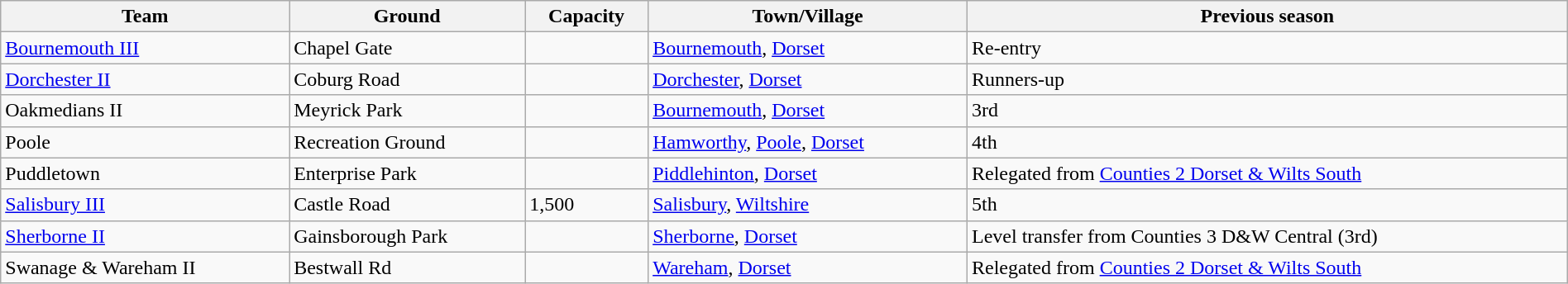<table class="wikitable sortable" width=100%>
<tr>
<th>Team</th>
<th>Ground</th>
<th>Capacity</th>
<th>Town/Village</th>
<th>Previous season</th>
</tr>
<tr>
<td><a href='#'>Bournemouth III</a></td>
<td>Chapel Gate</td>
<td></td>
<td><a href='#'>Bournemouth</a>, <a href='#'>Dorset</a></td>
<td>Re-entry</td>
</tr>
<tr>
<td><a href='#'>Dorchester II</a></td>
<td>Coburg Road</td>
<td></td>
<td><a href='#'>Dorchester</a>, <a href='#'>Dorset</a></td>
<td>Runners-up</td>
</tr>
<tr>
<td>Oakmedians II</td>
<td>Meyrick Park</td>
<td></td>
<td><a href='#'>Bournemouth</a>, <a href='#'>Dorset</a></td>
<td>3rd</td>
</tr>
<tr>
<td>Poole</td>
<td>Recreation Ground</td>
<td></td>
<td><a href='#'>Hamworthy</a>, <a href='#'>Poole</a>, <a href='#'>Dorset</a></td>
<td>4th</td>
</tr>
<tr>
<td>Puddletown</td>
<td>Enterprise Park</td>
<td></td>
<td><a href='#'>Piddlehinton</a>, <a href='#'>Dorset</a></td>
<td>Relegated from <a href='#'>Counties 2 Dorset & Wilts South</a></td>
</tr>
<tr>
<td><a href='#'>Salisbury III</a></td>
<td>Castle Road</td>
<td>1,500</td>
<td><a href='#'>Salisbury</a>, <a href='#'>Wiltshire</a></td>
<td>5th</td>
</tr>
<tr>
<td><a href='#'>Sherborne II</a></td>
<td>Gainsborough Park</td>
<td></td>
<td><a href='#'>Sherborne</a>, <a href='#'>Dorset</a></td>
<td>Level transfer from Counties 3 D&W Central (3rd)</td>
</tr>
<tr>
<td>Swanage & Wareham II</td>
<td>Bestwall Rd</td>
<td></td>
<td><a href='#'>Wareham</a>, <a href='#'>Dorset</a></td>
<td>Relegated from <a href='#'>Counties 2 Dorset & Wilts South</a></td>
</tr>
</table>
